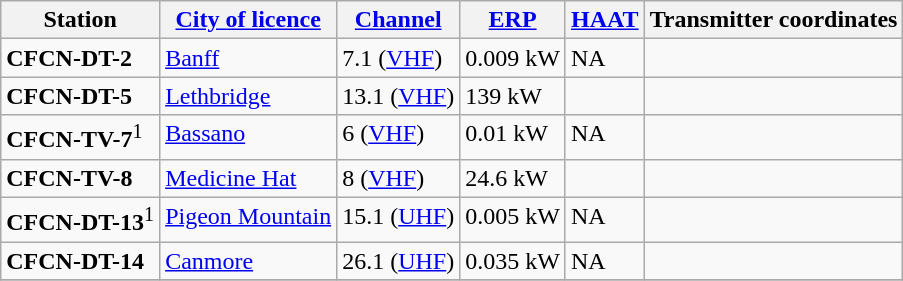<table class="wikitable">
<tr>
<th>Station</th>
<th><a href='#'>City of licence</a></th>
<th><a href='#'>Channel</a></th>
<th><a href='#'>ERP</a></th>
<th><a href='#'>HAAT</a></th>
<th>Transmitter coordinates</th>
</tr>
<tr style="vertical-align: top; text-align: left;">
<td><strong>CFCN-DT-2</strong></td>
<td><a href='#'>Banff</a></td>
<td>7.1 (<a href='#'>VHF</a>)</td>
<td>0.009 kW</td>
<td>NA</td>
<td></td>
</tr>
<tr style="vertical-align: top; text-align: left;">
<td><strong>CFCN-DT-5</strong></td>
<td><a href='#'>Lethbridge</a></td>
<td>13.1 (<a href='#'>VHF</a>)</td>
<td>139 kW</td>
<td></td>
<td></td>
</tr>
<tr style="vertical-align: top; text-align: left;">
<td><strong>CFCN-TV-7</strong><sup>1</sup></td>
<td><a href='#'>Bassano</a></td>
<td>6 (<a href='#'>VHF</a>)</td>
<td>0.01 kW</td>
<td>NA</td>
<td></td>
</tr>
<tr style="vertical-align: top; text-align: left;">
<td><strong>CFCN-TV-8</strong></td>
<td><a href='#'>Medicine Hat</a></td>
<td>8 (<a href='#'>VHF</a>)</td>
<td>24.6 kW</td>
<td></td>
<td></td>
</tr>
<tr style="vertical-align: top; text-align: left;">
<td><strong>CFCN-DT-13</strong><sup>1</sup></td>
<td><a href='#'>Pigeon Mountain</a></td>
<td>15.1 (<a href='#'>UHF</a>)</td>
<td>0.005 kW</td>
<td>NA</td>
<td></td>
</tr>
<tr style="vertical-align: top; text-align: left;">
<td><strong>CFCN-DT-14</strong></td>
<td><a href='#'>Canmore</a></td>
<td>26.1 (<a href='#'>UHF</a>)</td>
<td>0.035 kW</td>
<td>NA</td>
<td></td>
</tr>
<tr style="vertical-align: top; text-align: left;">
</tr>
</table>
